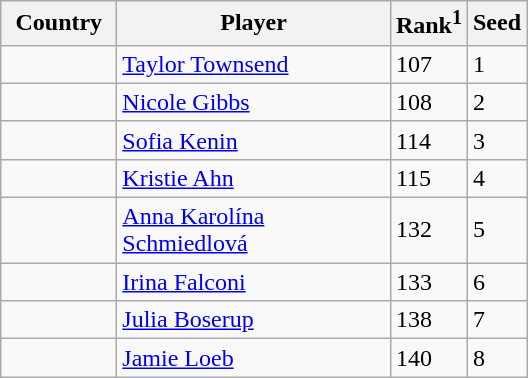<table class="sortable wikitable">
<tr>
<th width="70">Country</th>
<th width="175">Player</th>
<th>Rank<sup>1</sup></th>
<th>Seed</th>
</tr>
<tr>
<td></td>
<td><a href='#'>Taylor Townsend</a></td>
<td>107</td>
<td>1</td>
</tr>
<tr>
<td></td>
<td><a href='#'>Nicole Gibbs</a></td>
<td>108</td>
<td>2</td>
</tr>
<tr>
<td></td>
<td><a href='#'>Sofia Kenin</a></td>
<td>114</td>
<td>3</td>
</tr>
<tr>
<td></td>
<td><a href='#'>Kristie Ahn</a></td>
<td>115</td>
<td>4</td>
</tr>
<tr>
<td></td>
<td><a href='#'>Anna Karolína Schmiedlová</a></td>
<td>132</td>
<td>5</td>
</tr>
<tr>
<td></td>
<td><a href='#'>Irina Falconi</a></td>
<td>133</td>
<td>6</td>
</tr>
<tr>
<td></td>
<td><a href='#'>Julia Boserup</a></td>
<td>138</td>
<td>7</td>
</tr>
<tr>
<td></td>
<td><a href='#'>Jamie Loeb</a></td>
<td>140</td>
<td>8</td>
</tr>
</table>
